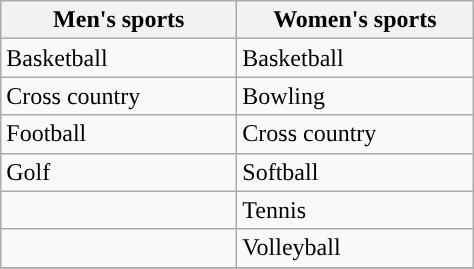<table class="wikitable"; style= "text-align: ">
<tr>
<th width=150px>Men's sports</th>
<th width=150px>Women's sports</th>
</tr>
<tr>
<td>Basketball</td>
<td>Basketball</td>
</tr>
<tr>
<td>Cross country</td>
<td>Bowling</td>
</tr>
<tr>
<td>Football</td>
<td>Cross country</td>
</tr>
<tr>
<td>Golf</td>
<td>Softball</td>
</tr>
<tr>
<td></td>
<td>Tennis</td>
</tr>
<tr>
<td></td>
<td>Volleyball</td>
</tr>
<tr>
</tr>
</table>
